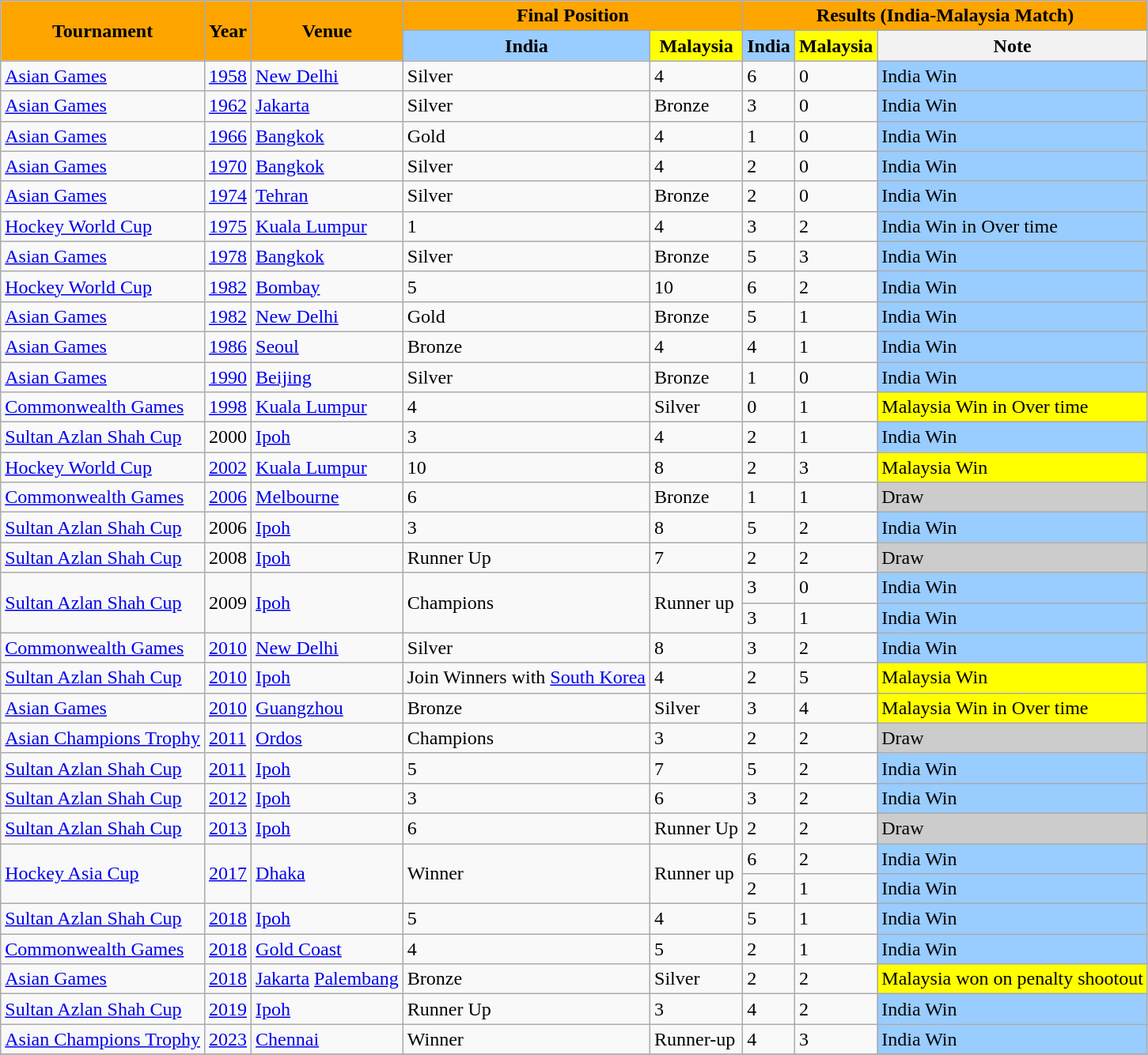<table class="wikitable">
<tr>
<th style="background:orange;" rowspan=2>Tournament</th>
<th style="background:orange;" rowspan=2>Year</th>
<th style="background:orange;" rowspan=2>Venue</th>
<th style="background:orange;" colspan=2>Final Position</th>
<th style="background:orange;" colspan=3>Results (India-Malaysia Match)</th>
</tr>
<tr>
<th style="background:#9cf;"> India</th>
<th style="background:yellow;"> Malaysia</th>
<th style="background:#9cf;"> India</th>
<th style="background:yellow;"> Malaysia</th>
<th>Note</th>
</tr>
<tr>
<td><a href='#'>Asian Games</a></td>
<td><a href='#'>1958</a></td>
<td> <a href='#'>New Delhi</a></td>
<td>Silver</td>
<td>4</td>
<td>6</td>
<td>0</td>
<td style="background:#9cf;"> India Win</td>
</tr>
<tr>
<td><a href='#'>Asian Games</a></td>
<td><a href='#'>1962</a></td>
<td> <a href='#'>Jakarta</a></td>
<td>Silver</td>
<td>Bronze</td>
<td>3</td>
<td>0</td>
<td style="background:#9cf;"> India Win</td>
</tr>
<tr>
<td><a href='#'>Asian Games</a></td>
<td><a href='#'>1966</a></td>
<td> <a href='#'>Bangkok</a></td>
<td>Gold</td>
<td>4</td>
<td>1</td>
<td>0</td>
<td style="background:#9cf;"> India Win</td>
</tr>
<tr>
<td><a href='#'>Asian Games</a></td>
<td><a href='#'>1970</a></td>
<td> <a href='#'>Bangkok</a></td>
<td>Silver</td>
<td>4</td>
<td>2</td>
<td>0</td>
<td style="background:#9cf;"> India Win</td>
</tr>
<tr>
<td><a href='#'>Asian Games</a></td>
<td><a href='#'>1974</a></td>
<td> <a href='#'>Tehran</a></td>
<td>Silver</td>
<td>Bronze</td>
<td>2</td>
<td>0</td>
<td style="background:#9cf;"> India Win</td>
</tr>
<tr>
<td><a href='#'>Hockey World Cup</a></td>
<td><a href='#'>1975</a></td>
<td> <a href='#'>Kuala Lumpur</a></td>
<td>1</td>
<td>4</td>
<td>3</td>
<td>2</td>
<td style="background:#9cf;"> India Win in Over time</td>
</tr>
<tr>
<td><a href='#'>Asian Games</a></td>
<td><a href='#'>1978</a></td>
<td> <a href='#'>Bangkok</a></td>
<td>Silver</td>
<td>Bronze</td>
<td>5</td>
<td>3</td>
<td style="background:#9cf;"> India Win</td>
</tr>
<tr>
<td><a href='#'>Hockey World Cup</a></td>
<td><a href='#'>1982</a></td>
<td> <a href='#'>Bombay</a></td>
<td>5</td>
<td>10</td>
<td>6</td>
<td>2</td>
<td style="background:#9cf;"> India Win</td>
</tr>
<tr>
<td><a href='#'>Asian Games</a></td>
<td><a href='#'>1982</a></td>
<td> <a href='#'>New Delhi</a></td>
<td>Gold</td>
<td>Bronze</td>
<td>5</td>
<td>1</td>
<td style="background:#9cf;"> India Win</td>
</tr>
<tr>
<td><a href='#'>Asian Games</a></td>
<td><a href='#'>1986</a></td>
<td> <a href='#'>Seoul</a></td>
<td>Bronze</td>
<td>4</td>
<td>4</td>
<td>1</td>
<td style="background:#9cf;"> India Win</td>
</tr>
<tr>
<td><a href='#'>Asian Games</a></td>
<td><a href='#'>1990</a></td>
<td> <a href='#'>Beijing</a></td>
<td>Silver</td>
<td>Bronze</td>
<td>1</td>
<td>0</td>
<td style="background:#9cf;"> India Win</td>
</tr>
<tr>
<td><a href='#'>Commonwealth Games</a></td>
<td><a href='#'>1998</a></td>
<td> <a href='#'>Kuala Lumpur</a></td>
<td>4</td>
<td>Silver</td>
<td>0</td>
<td>1</td>
<td style="background:yellow;"> Malaysia Win in Over time</td>
</tr>
<tr>
<td><a href='#'>Sultan Azlan Shah Cup</a></td>
<td>2000</td>
<td> <a href='#'>Ipoh</a></td>
<td>3</td>
<td>4</td>
<td>2</td>
<td>1</td>
<td style="background:#9cf;"> India Win</td>
</tr>
<tr>
<td><a href='#'>Hockey World Cup</a></td>
<td><a href='#'>2002</a></td>
<td> <a href='#'>Kuala Lumpur</a></td>
<td>10</td>
<td>8</td>
<td>2</td>
<td>3</td>
<td style="background:yellow;"> Malaysia Win</td>
</tr>
<tr>
<td><a href='#'>Commonwealth Games</a></td>
<td><a href='#'>2006</a></td>
<td> <a href='#'>Melbourne</a></td>
<td>6</td>
<td>Bronze</td>
<td>1</td>
<td>1</td>
<td style="background:#ccc;">Draw</td>
</tr>
<tr>
<td><a href='#'>Sultan Azlan Shah Cup</a></td>
<td>2006</td>
<td> <a href='#'>Ipoh</a></td>
<td>3</td>
<td>8</td>
<td>5</td>
<td>2</td>
<td style="background:#9cf;"> India Win</td>
</tr>
<tr>
<td><a href='#'>Sultan Azlan Shah Cup</a></td>
<td>2008</td>
<td> <a href='#'>Ipoh</a></td>
<td>Runner Up</td>
<td>7</td>
<td>2</td>
<td>2</td>
<td style="background:#ccc;">Draw</td>
</tr>
<tr>
<td rowspan=2><a href='#'>Sultan Azlan Shah Cup</a></td>
<td rowspan=2>2009</td>
<td rowspan=2> <a href='#'>Ipoh</a></td>
<td rowspan=2>Champions</td>
<td rowspan=2>Runner up</td>
<td>3</td>
<td>0</td>
<td style="background:#9cf;"> India Win</td>
</tr>
<tr>
<td>3</td>
<td>1</td>
<td style="background:#9cf;"> India Win</td>
</tr>
<tr>
<td><a href='#'>Commonwealth Games</a></td>
<td><a href='#'>2010</a></td>
<td> <a href='#'>New Delhi</a></td>
<td>Silver</td>
<td>8</td>
<td>3</td>
<td>2</td>
<td style="background:#9cf;"> India Win</td>
</tr>
<tr>
<td><a href='#'>Sultan Azlan Shah Cup</a></td>
<td><a href='#'>2010</a></td>
<td> <a href='#'>Ipoh</a></td>
<td>Join Winners with <a href='#'>South Korea</a></td>
<td>4</td>
<td>2</td>
<td>5</td>
<td style="background:yellow;"> Malaysia Win</td>
</tr>
<tr>
<td><a href='#'>Asian Games</a></td>
<td><a href='#'>2010</a></td>
<td> <a href='#'>Guangzhou</a></td>
<td>Bronze</td>
<td>Silver</td>
<td>3</td>
<td>4</td>
<td style="background:yellow;"> Malaysia Win in Over time</td>
</tr>
<tr>
<td><a href='#'>Asian Champions Trophy</a></td>
<td><a href='#'>2011</a></td>
<td> <a href='#'>Ordos</a></td>
<td>Champions</td>
<td>3</td>
<td>2</td>
<td>2</td>
<td style="background:#ccc;">Draw</td>
</tr>
<tr>
<td><a href='#'>Sultan Azlan Shah Cup</a></td>
<td><a href='#'>2011</a></td>
<td> <a href='#'>Ipoh</a></td>
<td>5</td>
<td>7</td>
<td>5</td>
<td>2</td>
<td style="background:#9cf;"> India Win</td>
</tr>
<tr>
<td><a href='#'>Sultan Azlan Shah Cup</a></td>
<td><a href='#'>2012</a></td>
<td> <a href='#'>Ipoh</a></td>
<td>3</td>
<td>6</td>
<td>3</td>
<td>2</td>
<td style="background:#9cf;"> India Win</td>
</tr>
<tr>
<td><a href='#'>Sultan Azlan Shah Cup</a></td>
<td><a href='#'>2013</a></td>
<td> <a href='#'>Ipoh</a></td>
<td>6</td>
<td>Runner Up</td>
<td>2</td>
<td>2</td>
<td style="background:#ccc;">Draw</td>
</tr>
<tr>
<td rowspan=2><a href='#'>Hockey Asia Cup</a></td>
<td rowspan=2><a href='#'>2017</a></td>
<td rowspan=2> <a href='#'>Dhaka</a></td>
<td rowspan=2>Winner</td>
<td rowspan=2>Runner up</td>
<td>6</td>
<td>2</td>
<td style="background:#9cf;"> India Win</td>
</tr>
<tr>
<td>2</td>
<td>1</td>
<td style="background:#9cf;"> India Win</td>
</tr>
<tr>
<td><a href='#'>Sultan Azlan Shah Cup</a></td>
<td><a href='#'>2018</a></td>
<td> <a href='#'>Ipoh</a></td>
<td>5</td>
<td>4</td>
<td>5</td>
<td>1</td>
<td style="background:#9cf;"> India Win</td>
</tr>
<tr>
<td><a href='#'>Commonwealth Games</a></td>
<td><a href='#'>2018</a></td>
<td> <a href='#'>Gold Coast</a></td>
<td>4</td>
<td>5</td>
<td>2</td>
<td>1</td>
<td style="background:#9cf;"> India Win</td>
</tr>
<tr>
<td><a href='#'>Asian Games</a></td>
<td><a href='#'>2018</a></td>
<td> <a href='#'>Jakarta</a> <a href='#'>Palembang</a></td>
<td>Bronze</td>
<td>Silver</td>
<td>2</td>
<td>2</td>
<td style="background:yellow;"> Malaysia won on penalty shootout</td>
</tr>
<tr>
<td><a href='#'>Sultan Azlan Shah Cup</a></td>
<td><a href='#'>2019</a></td>
<td> <a href='#'>Ipoh</a></td>
<td>Runner Up</td>
<td>3</td>
<td>4</td>
<td>2</td>
<td style="background:#9cf;"> India Win</td>
</tr>
<tr>
<td><a href='#'>Asian Champions Trophy</a></td>
<td><a href='#'>2023</a></td>
<td> <a href='#'>Chennai</a></td>
<td>Winner</td>
<td>Runner-up</td>
<td>4</td>
<td>3</td>
<td style="background:#9cf;"> India Win</td>
</tr>
<tr>
</tr>
</table>
